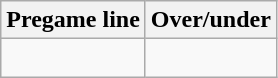<table class="wikitable">
<tr align="center">
<th style=>Pregame line</th>
<th style=>Over/under</th>
</tr>
<tr align="center">
<td> </td>
<td> </td>
</tr>
</table>
